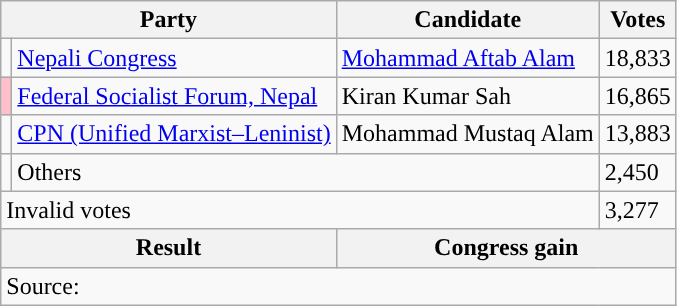<table class="wikitable">
<tr>
<th colspan="2">Party</th>
<th>Candidate</th>
<th>Votes</th>
</tr>
<tr>
<td style="background-color:"></td>
<td><a href='#'>Nepali Congress</a></td>
<td><a href='#'>Mohammad Aftab Alam</a></td>
<td>18,833</td>
</tr>
<tr>
<td style="background-color:pink"></td>
<td><a href='#'>Federal Socialist Forum, Nepal</a></td>
<td>Kiran Kumar Sah</td>
<td>16,865</td>
</tr>
<tr>
<td style="background-color:"></td>
<td><a href='#'>CPN (Unified Marxist–Leninist)</a></td>
<td>Mohammad Mustaq Alam</td>
<td>13,883</td>
</tr>
<tr>
<td></td>
<td colspan="2">Others</td>
<td>2,450</td>
</tr>
<tr>
<td colspan="3">Invalid votes</td>
<td>3,277</td>
</tr>
<tr>
<th colspan="2">Result</th>
<th colspan="2">Congress gain</th>
</tr>
<tr>
<td colspan="4">Source: </td>
</tr>
</table>
